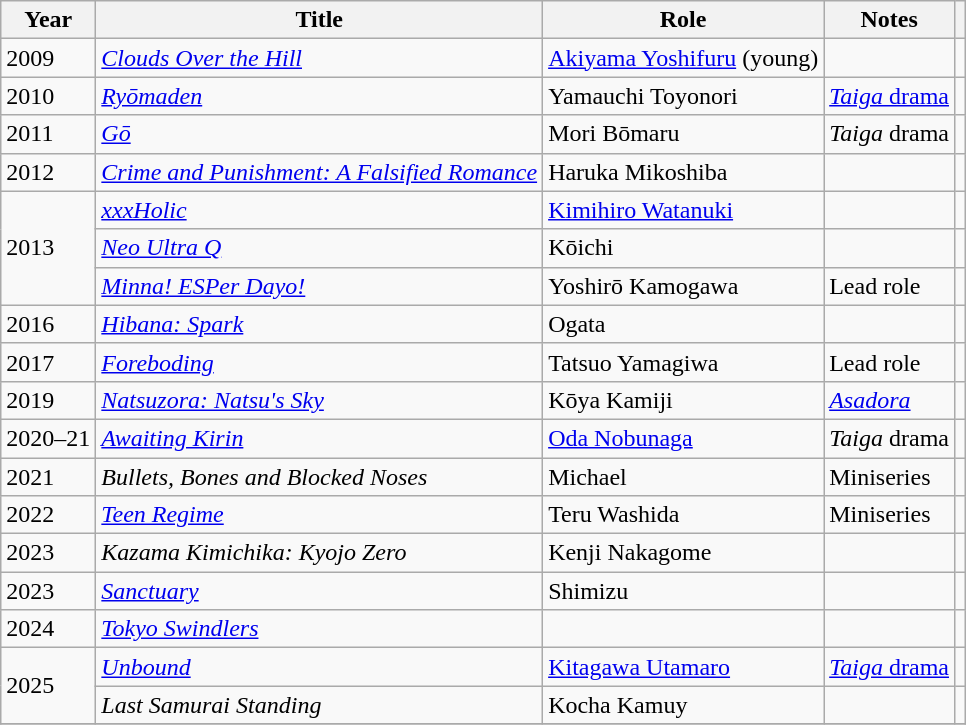<table class="wikitable">
<tr>
<th>Year</th>
<th>Title</th>
<th>Role</th>
<th>Notes</th>
<th></th>
</tr>
<tr>
<td>2009</td>
<td><em><a href='#'>Clouds Over the Hill</a></em></td>
<td><a href='#'>Akiyama Yoshifuru</a> (young)</td>
<td></td>
<td></td>
</tr>
<tr>
<td>2010</td>
<td><em><a href='#'>Ryōmaden</a></em></td>
<td>Yamauchi Toyonori</td>
<td><a href='#'><em>Taiga</em> drama</a></td>
<td></td>
</tr>
<tr>
<td>2011</td>
<td><em><a href='#'>Gō</a></em></td>
<td>Mori Bōmaru</td>
<td><em>Taiga</em> drama</td>
<td></td>
</tr>
<tr>
<td>2012</td>
<td><em><a href='#'>Crime and Punishment: A Falsified Romance</a></em></td>
<td>Haruka Mikoshiba</td>
<td></td>
<td></td>
</tr>
<tr>
<td rowspan="3">2013</td>
<td><em><a href='#'>xxxHolic</a></em></td>
<td><a href='#'>Kimihiro Watanuki</a></td>
<td></td>
<td></td>
</tr>
<tr>
<td><em><a href='#'>Neo Ultra Q</a></em></td>
<td>Kōichi</td>
<td></td>
<td></td>
</tr>
<tr>
<td><em><a href='#'>Minna! ESPer Dayo!</a></em></td>
<td>Yoshirō Kamogawa</td>
<td>Lead role</td>
<td></td>
</tr>
<tr>
<td>2016</td>
<td><em><a href='#'>Hibana: Spark</a></em></td>
<td>Ogata</td>
<td></td>
<td></td>
</tr>
<tr>
<td>2017</td>
<td><em><a href='#'>Foreboding</a></em></td>
<td>Tatsuo Yamagiwa</td>
<td>Lead role</td>
<td></td>
</tr>
<tr>
<td>2019</td>
<td><em><a href='#'>Natsuzora: Natsu's Sky</a></em></td>
<td>Kōya Kamiji</td>
<td><em><a href='#'>Asadora</a></em></td>
<td></td>
</tr>
<tr>
<td>2020–21</td>
<td><em><a href='#'>Awaiting Kirin</a></em></td>
<td><a href='#'>Oda Nobunaga</a></td>
<td><em>Taiga</em> drama</td>
<td></td>
</tr>
<tr>
<td>2021</td>
<td><em>Bullets, Bones and Blocked Noses</em></td>
<td>Michael</td>
<td>Miniseries</td>
<td></td>
</tr>
<tr>
<td>2022</td>
<td><em><a href='#'>Teen Regime</a></em></td>
<td>Teru Washida</td>
<td>Miniseries</td>
<td></td>
</tr>
<tr>
<td>2023</td>
<td><em>Kazama Kimichika: Kyojo Zero</em></td>
<td>Kenji Nakagome</td>
<td></td>
<td></td>
</tr>
<tr>
<td>2023</td>
<td><em><a href='#'>Sanctuary</a></em></td>
<td>Shimizu</td>
<td></td>
<td></td>
</tr>
<tr>
<td>2024</td>
<td><em><a href='#'>Tokyo Swindlers</a></em></td>
<td></td>
<td></td>
<td></td>
</tr>
<tr>
<td rowspan="2">2025</td>
<td><em><a href='#'>Unbound</a></em></td>
<td><a href='#'>Kitagawa Utamaro</a></td>
<td><a href='#'><em>Taiga</em> drama</a></td>
<td></td>
</tr>
<tr>
<td><em>Last Samurai Standing</em></td>
<td>Kocha Kamuy</td>
<td></td>
<td></td>
</tr>
<tr>
</tr>
</table>
